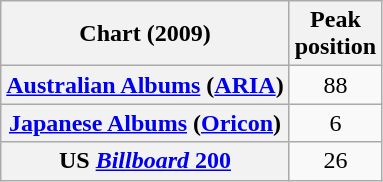<table class="wikitable sortable plainrowheaders" style="text-align:center">
<tr>
<th scope="col">Chart (2009)</th>
<th scope="col">Peak<br>position</th>
</tr>
<tr>
<th scope="row"><a href='#'>Australian Albums</a> (<a href='#'>ARIA</a>)</th>
<td>88</td>
</tr>
<tr>
<th scope="row"><a href='#'>Japanese Albums</a>  (<a href='#'>Oricon</a>)</th>
<td>6</td>
</tr>
<tr>
<th scope="row">US <a href='#'><em>Billboard</em> 200</a></th>
<td>26</td>
</tr>
</table>
